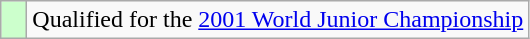<table class="wikitable" style="text-align: left;">
<tr>
<td width=10px bgcolor=#ccffcc></td>
<td>Qualified for the <a href='#'>2001 World Junior Championship</a></td>
</tr>
</table>
